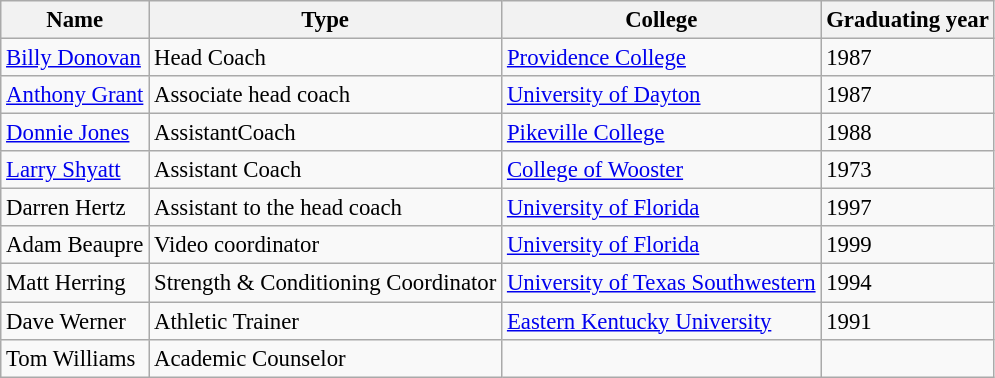<table class="wikitable" style="font-size: 95%;">
<tr>
<th>Name</th>
<th>Type</th>
<th>College</th>
<th>Graduating year</th>
</tr>
<tr>
<td><a href='#'>Billy Donovan</a></td>
<td>Head Coach</td>
<td><a href='#'>Providence College</a></td>
<td>1987</td>
</tr>
<tr>
<td><a href='#'>Anthony Grant</a></td>
<td>Associate head coach</td>
<td><a href='#'>University of Dayton</a></td>
<td>1987</td>
</tr>
<tr>
<td><a href='#'>Donnie Jones</a></td>
<td>AssistantCoach</td>
<td><a href='#'>Pikeville College</a></td>
<td>1988</td>
</tr>
<tr>
<td><a href='#'>Larry Shyatt</a></td>
<td>Assistant Coach</td>
<td><a href='#'>College of Wooster</a></td>
<td>1973</td>
</tr>
<tr>
<td>Darren Hertz</td>
<td>Assistant to the head coach</td>
<td><a href='#'>University of Florida</a></td>
<td>1997</td>
</tr>
<tr>
<td>Adam Beaupre</td>
<td>Video coordinator</td>
<td><a href='#'>University of Florida</a></td>
<td>1999</td>
</tr>
<tr>
<td>Matt Herring</td>
<td>Strength & Conditioning Coordinator</td>
<td><a href='#'>University of Texas Southwestern</a></td>
<td>1994</td>
</tr>
<tr>
<td>Dave Werner</td>
<td>Athletic Trainer</td>
<td><a href='#'>Eastern Kentucky University</a></td>
<td>1991</td>
</tr>
<tr>
<td>Tom Williams</td>
<td>Academic Counselor</td>
<td></td>
<td></td>
</tr>
</table>
